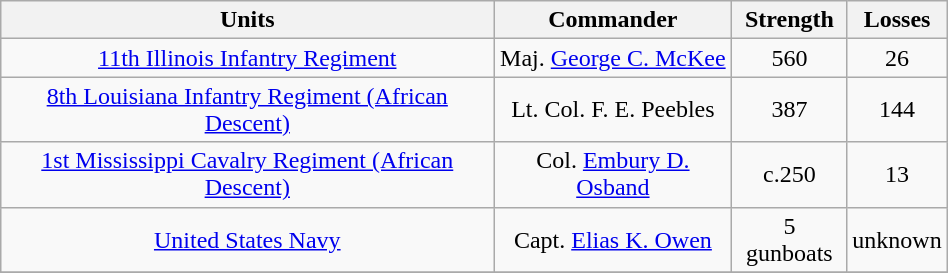<table class="wikitable" style="text-align:center; width:50%;">
<tr>
<th>Units</th>
<th>Commander</th>
<th>Strength</th>
<th>Losses</th>
</tr>
<tr>
<td rowspan=1><a href='#'>11th Illinois Infantry Regiment</a></td>
<td>Maj. <a href='#'>George C. McKee</a></td>
<td>560</td>
<td>26</td>
</tr>
<tr>
<td rowspan=1><a href='#'>8th Louisiana Infantry Regiment (African Descent)</a></td>
<td>Lt. Col. F. E. Peebles</td>
<td>387</td>
<td>144</td>
</tr>
<tr>
<td rowspan=1><a href='#'>1st Mississippi Cavalry Regiment (African Descent)</a></td>
<td>Col. <a href='#'>Embury D. Osband</a></td>
<td>c.250</td>
<td>13</td>
</tr>
<tr>
<td rowspan=1><a href='#'>United States Navy</a></td>
<td>Capt. <a href='#'>Elias K. Owen</a></td>
<td>5 gunboats</td>
<td>unknown</td>
</tr>
<tr>
</tr>
</table>
